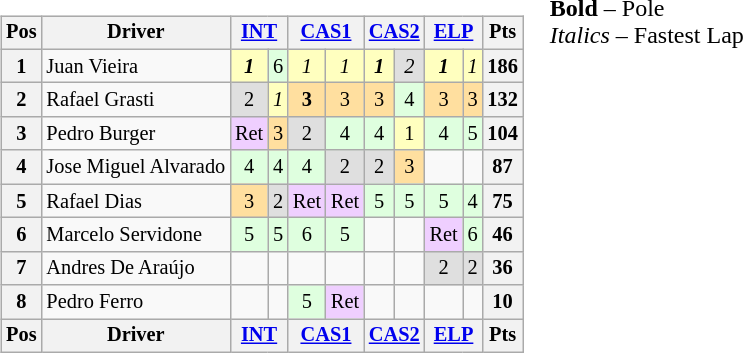<table>
<tr>
<td valign="top"><br><table class="wikitable" style="font-size: 85%; text-align:center">
<tr>
<th valign="middle">Pos</th>
<th valign="middle">Driver</th>
<th colspan=2><a href='#'>INT</a><br></th>
<th colspan=2><a href='#'>CAS1</a><br></th>
<th colspan=2><a href='#'>CAS2</a><br></th>
<th colspan=2><a href='#'>ELP</a><br></th>
<th valign="middle">Pts</th>
</tr>
<tr>
<th>1</th>
<td align=left> Juan Vieira</td>
<td style="background:#ffffbf;"><strong><em>1</em></strong></td>
<td style="background:#dfffdf;">6</td>
<td style="background:#ffffbf;"><em>1</em></td>
<td style="background:#ffffbf;"><em>1</em></td>
<td style="background:#ffffbf;"><strong><em>1</em></strong></td>
<td style="background:#dfdfdf;"><em>2</em></td>
<td style="background:#ffffbf;"><strong><em>1</em></strong></td>
<td style="background:#ffffbf;"><em>1</em></td>
<th>186</th>
</tr>
<tr>
<th>2</th>
<td align=left> Rafael Grasti</td>
<td style="background:#dfdfdf;">2</td>
<td style="background:#ffffbf;"><em>1</em></td>
<td style="background:#ffdf9f;"><strong>3</strong></td>
<td style="background:#ffdf9f;">3</td>
<td style="background:#ffdf9f;">3</td>
<td style="background:#dfffdf;">4</td>
<td style="background:#ffdf9f;">3</td>
<td style="background:#ffdf9f;">3</td>
<th>132</th>
</tr>
<tr>
<th>3</th>
<td align=left> Pedro Burger</td>
<td style="background:#efcfff;">Ret</td>
<td style="background:#ffdf9f;">3</td>
<td style="background:#dfdfdf;">2</td>
<td style="background:#dfffdf;">4</td>
<td style="background:#dfffdf;">4</td>
<td style="background:#ffffbf;">1</td>
<td style="background:#dfffdf;">4</td>
<td style="background:#dfffdf;">5</td>
<th>104</th>
</tr>
<tr>
<th>4</th>
<td align=left> Jose Miguel Alvarado</td>
<td style="background:#dfffdf;">4</td>
<td style="background:#dfffdf;">4</td>
<td style="background:#dfffdf;">4</td>
<td style="background:#dfdfdf;">2</td>
<td style="background:#dfdfdf;">2</td>
<td style="background:#ffdf9f;">3</td>
<td></td>
<td></td>
<th>87</th>
</tr>
<tr>
<th>5</th>
<td align=left> Rafael Dias</td>
<td style="background:#ffdf9f;">3</td>
<td style="background:#dfdfdf;">2</td>
<td style="background:#efcfff;">Ret</td>
<td style="background:#efcfff;">Ret</td>
<td style="background:#dfffdf;">5</td>
<td style="background:#dfffdf;">5</td>
<td style="background:#dfffdf;">5</td>
<td style="background:#dfffdf;">4</td>
<th>75</th>
</tr>
<tr>
<th>6</th>
<td align=left> Marcelo Servidone</td>
<td style="background:#dfffdf;">5</td>
<td style="background:#dfffdf;">5</td>
<td style="background:#dfffdf;">6</td>
<td style="background:#dfffdf;">5</td>
<td></td>
<td></td>
<td style="background:#efcfff;">Ret</td>
<td style="background:#dfffdf;">6</td>
<th>46</th>
</tr>
<tr>
<th>7</th>
<td align=left> Andres De Araújo</td>
<td></td>
<td></td>
<td></td>
<td></td>
<td></td>
<td></td>
<td style="background:#dfdfdf;">2</td>
<td style="background:#dfdfdf;">2</td>
<th>36</th>
</tr>
<tr>
<th>8</th>
<td align=left> Pedro Ferro</td>
<td></td>
<td></td>
<td style="background:#dfffdf;">5</td>
<td style="background:#efcfff;">Ret</td>
<td></td>
<td></td>
<td></td>
<td></td>
<th>10</th>
</tr>
<tr valign="top">
<th valign="middle">Pos</th>
<th valign="middle">Driver</th>
<th colspan=2><a href='#'>INT</a></th>
<th colspan=2><a href='#'>CAS1</a></th>
<th colspan=2><a href='#'>CAS2</a></th>
<th colspan=2><a href='#'>ELP</a></th>
<th valign="middle">Pts</th>
</tr>
</table>
</td>
<td valign="top"><br>
<span><strong>Bold</strong> – Pole<br>
<em>Italics</em> – Fastest Lap</span></td>
</tr>
</table>
